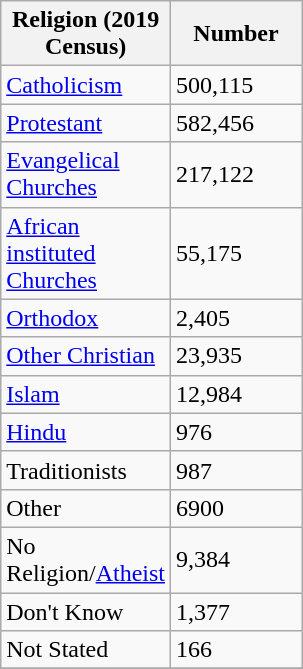<table class="wikitable">
<tr>
<th style="width:100px;">Religion (2019 Census)</th>
<th style="width:80px;">Number</th>
</tr>
<tr>
<td><a href='#'>Catholicism</a></td>
<td>500,115</td>
</tr>
<tr>
<td><a href='#'>Protestant</a></td>
<td>582,456</td>
</tr>
<tr>
<td><a href='#'>Evangelical Churches</a></td>
<td>217,122</td>
</tr>
<tr>
<td><a href='#'>African instituted Churches</a></td>
<td>55,175</td>
</tr>
<tr>
<td><a href='#'>Orthodox</a></td>
<td>2,405</td>
</tr>
<tr>
<td><a href='#'>Other Christian</a></td>
<td>23,935</td>
</tr>
<tr>
<td><a href='#'>Islam</a></td>
<td>12,984</td>
</tr>
<tr>
<td><a href='#'>Hindu</a></td>
<td>976</td>
</tr>
<tr>
<td>Traditionists</td>
<td>987</td>
</tr>
<tr>
<td>Other</td>
<td>6900</td>
</tr>
<tr>
<td>No Religion/<a href='#'>Atheist</a></td>
<td>9,384</td>
</tr>
<tr>
<td>Don't Know</td>
<td>1,377</td>
</tr>
<tr>
<td>Not Stated</td>
<td>166</td>
</tr>
<tr>
</tr>
</table>
